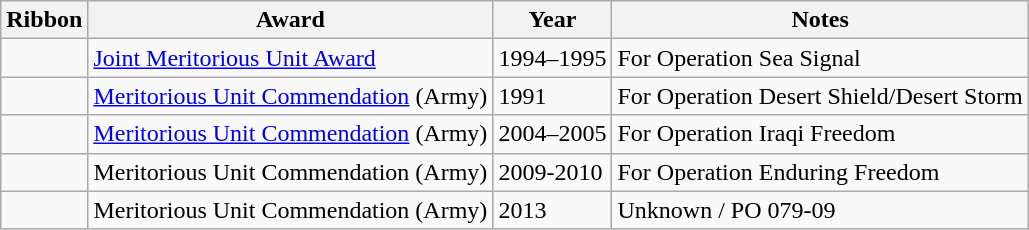<table class="wikitable">
<tr>
<th>Ribbon</th>
<th>Award</th>
<th>Year</th>
<th>Notes</th>
</tr>
<tr>
<td></td>
<td><a href='#'>Joint Meritorious Unit Award</a></td>
<td>1994–1995</td>
<td>For Operation Sea Signal</td>
</tr>
<tr>
<td></td>
<td><a href='#'>Meritorious Unit Commendation</a> (Army)</td>
<td>1991</td>
<td>For Operation Desert Shield/Desert Storm</td>
</tr>
<tr>
<td></td>
<td><a href='#'>Meritorious Unit Commendation</a> (Army)</td>
<td>2004–2005</td>
<td>For Operation Iraqi Freedom</td>
</tr>
<tr>
<td></td>
<td>Meritorious Unit Commendation (Army)</td>
<td>2009-2010</td>
<td>For Operation Enduring Freedom</td>
</tr>
<tr>
<td></td>
<td>Meritorious Unit Commendation (Army)</td>
<td>2013</td>
<td>Unknown / PO 079-09</td>
</tr>
</table>
